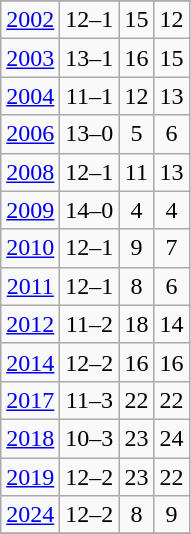<table class="wikitable" style="text-align:center;">
<tr>
</tr>
<tr>
<td><a href='#'>2002</a></td>
<td>12–1</td>
<td>15</td>
<td>12</td>
</tr>
<tr>
<td><a href='#'>2003</a></td>
<td>13–1</td>
<td>16</td>
<td>15</td>
</tr>
<tr>
<td><a href='#'>2004</a></td>
<td>11–1</td>
<td>12</td>
<td>13</td>
</tr>
<tr>
<td><a href='#'>2006</a></td>
<td>13–0</td>
<td>5</td>
<td>6</td>
</tr>
<tr>
<td><a href='#'>2008</a></td>
<td>12–1</td>
<td>11</td>
<td>13</td>
</tr>
<tr>
<td><a href='#'>2009</a></td>
<td>14–0</td>
<td>4</td>
<td>4</td>
</tr>
<tr>
<td><a href='#'>2010</a></td>
<td>12–1</td>
<td>9</td>
<td>7</td>
</tr>
<tr>
<td><a href='#'>2011</a></td>
<td>12–1</td>
<td>8</td>
<td>6</td>
</tr>
<tr>
<td><a href='#'>2012</a></td>
<td>11–2</td>
<td>18</td>
<td>14</td>
</tr>
<tr>
<td><a href='#'>2014</a></td>
<td>12–2</td>
<td>16</td>
<td>16</td>
</tr>
<tr>
<td><a href='#'>2017</a></td>
<td>11–3</td>
<td>22</td>
<td>22</td>
</tr>
<tr>
<td><a href='#'>2018</a></td>
<td>10–3</td>
<td>23</td>
<td>24</td>
</tr>
<tr>
<td><a href='#'>2019</a></td>
<td>12–2</td>
<td>23</td>
<td>22</td>
</tr>
<tr>
<td><a href='#'>2024</a></td>
<td>12–2</td>
<td>8</td>
<td>9</td>
</tr>
<tr>
</tr>
</table>
